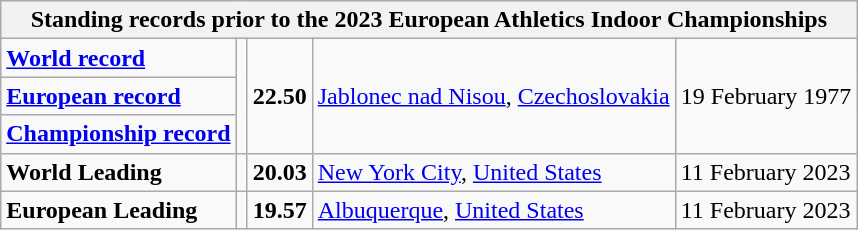<table class="wikitable">
<tr>
<th colspan="5">Standing records prior to the 2023 European Athletics Indoor Championships</th>
</tr>
<tr>
<td><strong><a href='#'>World record</a></strong></td>
<td rowspan=3></td>
<td rowspan=3><strong>22.50</strong></td>
<td rowspan=3><a href='#'>Jablonec nad Nisou</a>, <a href='#'>Czechoslovakia</a></td>
<td rowspan=3>19 February 1977</td>
</tr>
<tr>
<td><strong><a href='#'>European record</a></strong></td>
</tr>
<tr>
<td><strong><a href='#'>Championship record</a></strong></td>
</tr>
<tr>
<td><strong>World Leading</strong></td>
<td></td>
<td><strong>20.03</strong></td>
<td><a href='#'>New York City</a>, <a href='#'>United States</a></td>
<td>11 February 2023</td>
</tr>
<tr>
<td><strong>European Leading</strong></td>
<td></td>
<td><strong>19.57</strong></td>
<td><a href='#'>Albuquerque</a>, <a href='#'>United States</a></td>
<td>11 February 2023</td>
</tr>
</table>
